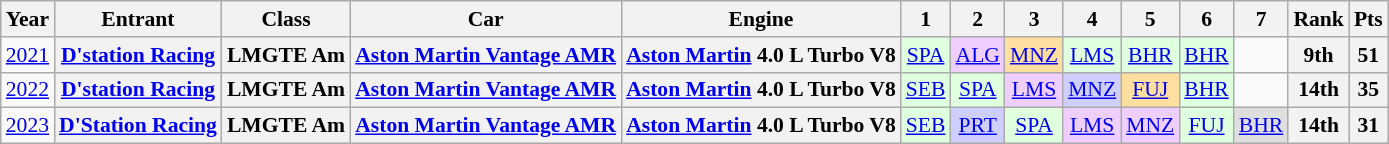<table class="wikitable" style="text-align:center; font-size:90%">
<tr>
<th>Year</th>
<th>Entrant</th>
<th>Class</th>
<th>Car</th>
<th>Engine</th>
<th>1</th>
<th>2</th>
<th>3</th>
<th>4</th>
<th>5</th>
<th>6</th>
<th>7</th>
<th>Rank</th>
<th>Pts</th>
</tr>
<tr>
<td nowrap><a href='#'>2021</a></td>
<th nowrap><a href='#'>D'station Racing</a></th>
<th nowrap>LMGTE Am</th>
<th nowrap><a href='#'>Aston Martin Vantage AMR</a></th>
<th nowrap><a href='#'>Aston Martin</a> 4.0 L Turbo V8</th>
<td style="background:#DFFFDF;"><a href='#'>SPA</a><br></td>
<td style="background:#EFCFFF;"><a href='#'>ALG</a><br></td>
<td style="background:#FFDF9F;"><a href='#'>MNZ</a><br></td>
<td style="background:#DFFFDF;"><a href='#'>LMS</a><br></td>
<td style="background:#DFFFDF;"><a href='#'>BHR</a><br></td>
<td style="background:#DFFFDF;"><a href='#'>BHR</a><br></td>
<td></td>
<th>9th</th>
<th>51</th>
</tr>
<tr>
<td><a href='#'>2022</a></td>
<th><a href='#'>D'station Racing</a></th>
<th>LMGTE Am</th>
<th><a href='#'>Aston Martin Vantage AMR</a></th>
<th><a href='#'>Aston Martin</a> 4.0 L Turbo V8</th>
<td style="background:#DFFFDF;"><a href='#'>SEB</a><br></td>
<td style="background:#DFFFDF;"><a href='#'>SPA</a><br></td>
<td style="background:#EFCFFF;"><a href='#'>LMS</a><br></td>
<td style="background:#CFCFFF;"><a href='#'>MNZ</a><br></td>
<td style="background:#FFDF9F;"><a href='#'>FUJ</a><br></td>
<td style="background:#DFFFDF;"><a href='#'>BHR</a><br></td>
<td></td>
<th>14th</th>
<th>35</th>
</tr>
<tr>
<td><a href='#'>2023</a></td>
<th><a href='#'>D'Station Racing</a></th>
<th>LMGTE Am</th>
<th><a href='#'>Aston Martin Vantage AMR</a></th>
<th><a href='#'>Aston Martin</a> 4.0 L Turbo V8</th>
<td style="background:#DFFFDF;"><a href='#'>SEB</a><br></td>
<td style="background:#CFCFFF;"><a href='#'>PRT</a><br></td>
<td style="background:#DFFFDF;"><a href='#'>SPA</a><br></td>
<td style="background:#EFCFFF;"><a href='#'>LMS</a><br></td>
<td style="background:#EFCFFF;"><a href='#'>MNZ</a><br></td>
<td style="background:#DFFFDF;"><a href='#'>FUJ</a><br></td>
<td style="background:#DFDFDF;"><a href='#'>BHR</a><br></td>
<th>14th</th>
<th>31</th>
</tr>
</table>
